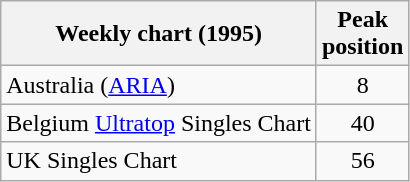<table class="wikitable sortable">
<tr>
<th>Weekly chart (1995)</th>
<th>Peak<br>position</th>
</tr>
<tr>
<td>Australia (<a href='#'>ARIA</a>)</td>
<td style="text-align:center;">8</td>
</tr>
<tr>
<td>Belgium <a href='#'>Ultratop</a> Singles Chart</td>
<td style="text-align:center;">40</td>
</tr>
<tr>
<td>UK Singles Chart</td>
<td style="text-align:center;">56</td>
</tr>
</table>
